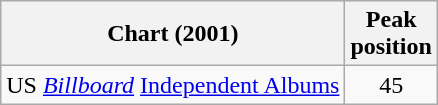<table class="wikitable sortable">
<tr>
<th>Chart (2001)</th>
<th>Peak<br>position</th>
</tr>
<tr>
<td align="left">US <em><a href='#'>Billboard</a></em> <a href='#'>Independent Albums</a></td>
<td style="text-align:center;">45</td>
</tr>
</table>
